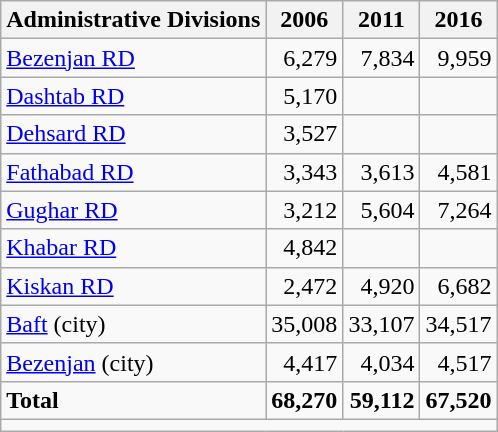<table class="wikitable">
<tr>
<th>Administrative Divisions</th>
<th>2006</th>
<th>2011</th>
<th>2016</th>
</tr>
<tr>
<td><a href='#'>Bezenjan RD</a></td>
<td style="text-align: right;">6,279</td>
<td style="text-align: right;">7,834</td>
<td style="text-align: right;">9,959</td>
</tr>
<tr>
<td><a href='#'>Dashtab RD</a></td>
<td style="text-align: right;">5,170</td>
<td style="text-align: right;"></td>
<td style="text-align: right;"></td>
</tr>
<tr>
<td><a href='#'>Dehsard RD</a></td>
<td style="text-align: right;">3,527</td>
<td style="text-align: right;"></td>
<td style="text-align: right;"></td>
</tr>
<tr>
<td><a href='#'>Fathabad RD</a></td>
<td style="text-align: right;">3,343</td>
<td style="text-align: right;">3,613</td>
<td style="text-align: right;">4,581</td>
</tr>
<tr>
<td><a href='#'>Gughar RD</a></td>
<td style="text-align: right;">3,212</td>
<td style="text-align: right;">5,604</td>
<td style="text-align: right;">7,264</td>
</tr>
<tr>
<td><a href='#'>Khabar RD</a></td>
<td style="text-align: right;">4,842</td>
<td style="text-align: right;"></td>
<td style="text-align: right;"></td>
</tr>
<tr>
<td><a href='#'>Kiskan RD</a></td>
<td style="text-align: right;">2,472</td>
<td style="text-align: right;">4,920</td>
<td style="text-align: right;">6,682</td>
</tr>
<tr>
<td><a href='#'>Baft</a> (city)</td>
<td style="text-align: right;">35,008</td>
<td style="text-align: right;">33,107</td>
<td style="text-align: right;">34,517</td>
</tr>
<tr>
<td><a href='#'>Bezenjan</a> (city)</td>
<td style="text-align: right;">4,417</td>
<td style="text-align: right;">4,034</td>
<td style="text-align: right;">4,517</td>
</tr>
<tr>
<td><strong>Total</strong></td>
<td style="text-align: right;"><strong>68,270</strong></td>
<td style="text-align: right;"><strong>59,112</strong></td>
<td style="text-align: right;"><strong>67,520</strong></td>
</tr>
<tr>
<td colspan=4></td>
</tr>
</table>
